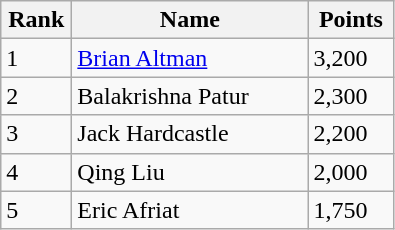<table class="wikitable">
<tr>
<th style="width:40px;">Rank</th>
<th style="width:150px;">Name</th>
<th style="width:50px;">Points</th>
</tr>
<tr>
<td>1</td>
<td> <a href='#'>Brian Altman</a></td>
<td>3,200</td>
</tr>
<tr>
<td>2</td>
<td> Balakrishna Patur</td>
<td>2,300</td>
</tr>
<tr>
<td>3</td>
<td> Jack Hardcastle</td>
<td>2,200</td>
</tr>
<tr>
<td>4</td>
<td> Qing Liu</td>
<td>2,000</td>
</tr>
<tr>
<td>5</td>
<td> Eric Afriat</td>
<td>1,750</td>
</tr>
</table>
